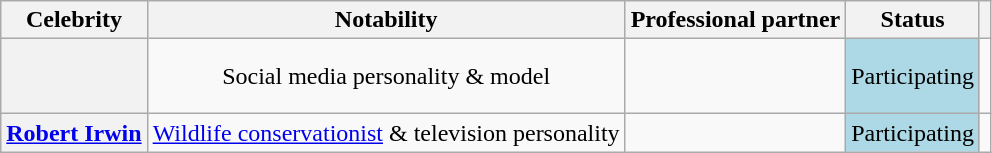<table class="wikitable sortable" style="text-align:center;">
<tr>
<th scope="col">Celebrity</th>
<th scope="col" class="unsortable">Notability</th>
<th scope="col">Professional partner</th>
<th scope="col">Status</th>
<th scope="col" class="unsortable"></th>
</tr>
<tr style="height:50px">
<th scope="row"></th>
<td>Social media personality & model</td>
<td></td>
<td bgcolor="lightblue">Participating</td>
<td></td>
</tr>
<tr>
<th scope="row"><a href='#'>Robert Irwin</a></th>
<td><a href='#'>Wildlife conservationist</a> & television personality</td>
<td></td>
<td bgcolor="lightblue">Participating</td>
<td></td>
</tr>
</table>
